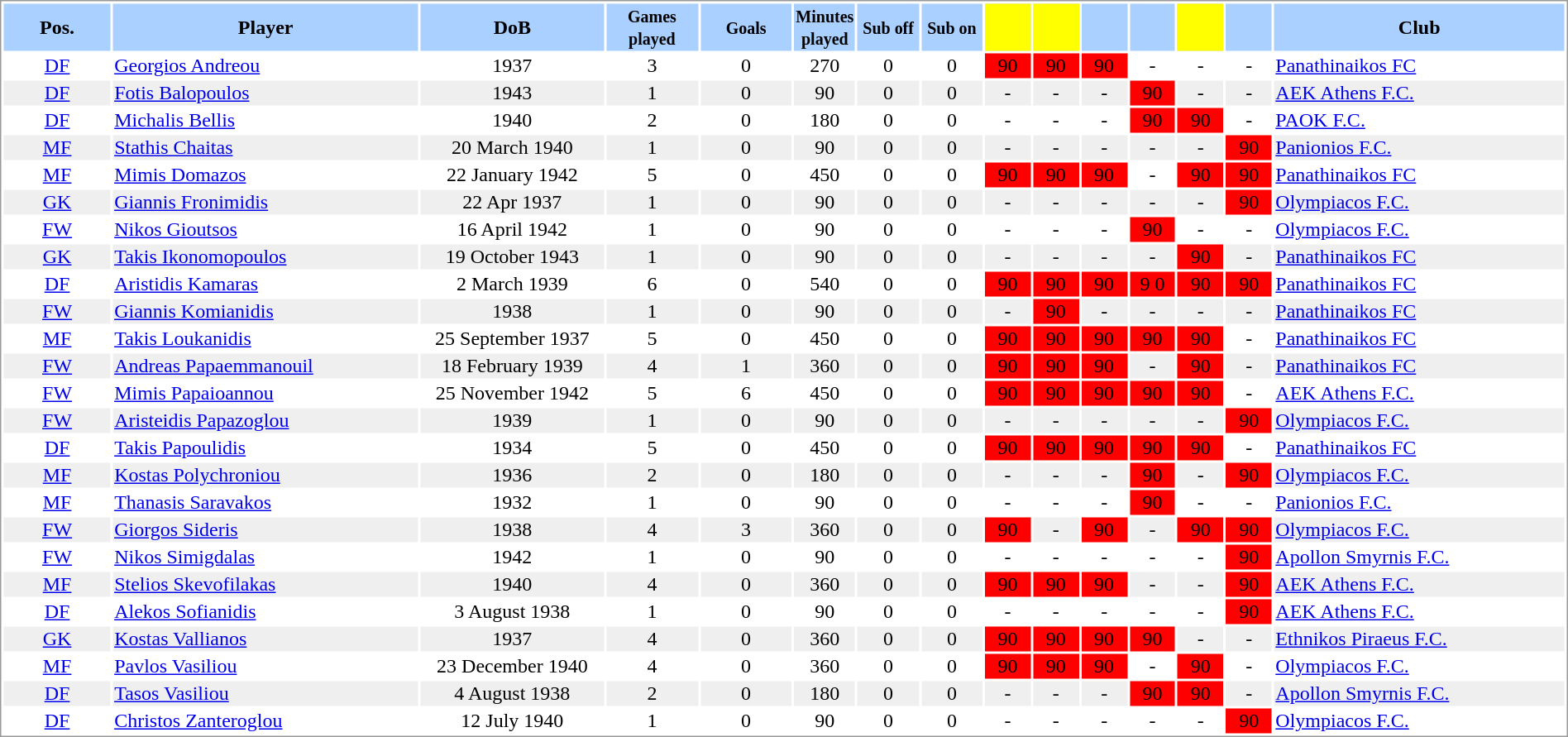<table border="0" width="100%" style="border: 1px solid #999; background-color:#FFFFFF; text-align:center">
<tr align="center" bgcolor="#AAD0FF">
<th width=7%>Pos.</th>
<th width=20%>Player</th>
<th width=12%>DoB</th>
<th width=6%><small>Games<br>played</small></th>
<th width=6%><small>Goals</small></th>
<th width=4%><small>Minutes<br>played</small></th>
<th width=4%><small>Sub off</small></th>
<th width=4%><small>Sub on</small></th>
<th width=3% bgcolor=yellow></th>
<th width=3% bgcolor=yellow></th>
<th width=3%></th>
<th width=3%></th>
<th width=3% bgcolor=yellow></th>
<th width=3%></th>
<th width=27%>Club</th>
</tr>
<tr>
<td><a href='#'>DF</a></td>
<td align="left"><a href='#'>Georgios Andreou</a></td>
<td>1937</td>
<td>3</td>
<td>0</td>
<td>270</td>
<td>0</td>
<td>0</td>
<td bgcolor=red>90</td>
<td bgcolor=red>90</td>
<td bgcolor=red>90</td>
<td>-</td>
<td>-</td>
<td>-</td>
<td align="left"> <a href='#'>Panathinaikos FC</a></td>
</tr>
<tr bgcolor="#EFEFEF">
<td><a href='#'>DF</a></td>
<td align="left"><a href='#'>Fotis Balopoulos</a></td>
<td>1943</td>
<td>1</td>
<td>0</td>
<td>90</td>
<td>0</td>
<td>0</td>
<td>-</td>
<td>-</td>
<td>-</td>
<td bgcolor=red>90</td>
<td>-</td>
<td>-</td>
<td align="left"> <a href='#'>AEK Athens F.C.</a></td>
</tr>
<tr>
<td><a href='#'>DF</a></td>
<td align="left"><a href='#'>Michalis Bellis</a></td>
<td>1940</td>
<td>2</td>
<td>0</td>
<td>180</td>
<td>0</td>
<td>0</td>
<td>-</td>
<td>-</td>
<td>-</td>
<td bgcolor=red>90</td>
<td bgcolor=red>90</td>
<td>-</td>
<td align="left"> <a href='#'>PAOK F.C.</a></td>
</tr>
<tr bgcolor="#EFEFEF">
<td><a href='#'>MF</a></td>
<td align="left"><a href='#'>Stathis Chaitas</a></td>
<td>20 March 1940</td>
<td>1</td>
<td>0</td>
<td>90</td>
<td>0</td>
<td>0</td>
<td>-</td>
<td>-</td>
<td>-</td>
<td>-</td>
<td>-</td>
<td bgcolor=red>90</td>
<td align="left"> <a href='#'>Panionios F.C.</a></td>
</tr>
<tr>
<td><a href='#'>MF</a></td>
<td align="left"><a href='#'>Mimis Domazos</a></td>
<td>22 January 1942</td>
<td>5</td>
<td>0</td>
<td>450</td>
<td>0</td>
<td>0</td>
<td bgcolor=red>90</td>
<td bgcolor=red>90</td>
<td bgcolor=red>90</td>
<td>-</td>
<td bgcolor=red>90</td>
<td bgcolor=red>90</td>
<td align="left"> <a href='#'>Panathinaikos FC</a></td>
</tr>
<tr bgcolor="#EFEFEF">
<td><a href='#'>GK</a></td>
<td align="left"><a href='#'>Giannis Fronimidis</a></td>
<td>22 Apr 1937</td>
<td>1</td>
<td>0</td>
<td>90</td>
<td>0</td>
<td>0</td>
<td>-</td>
<td>-</td>
<td>-</td>
<td>-</td>
<td>-</td>
<td bgcolor=red>90</td>
<td align="left"> <a href='#'>Olympiacos F.C.</a></td>
</tr>
<tr>
<td><a href='#'>FW</a></td>
<td align="left"><a href='#'>Nikos Gioutsos</a></td>
<td>16 April 1942</td>
<td>1</td>
<td>0</td>
<td>90</td>
<td>0</td>
<td>0</td>
<td>-</td>
<td>-</td>
<td>-</td>
<td bgcolor=red>90</td>
<td>-</td>
<td>-</td>
<td align="left"> <a href='#'>Olympiacos F.C.</a></td>
</tr>
<tr bgcolor="#EFEFEF">
<td><a href='#'>GK</a></td>
<td align="left"><a href='#'>Takis Ikonomopoulos</a></td>
<td>19 October 1943</td>
<td>1</td>
<td>0</td>
<td>90</td>
<td>0</td>
<td>0</td>
<td>-</td>
<td>-</td>
<td>-</td>
<td>-</td>
<td bgcolor=red>90</td>
<td>-</td>
<td align="left"> <a href='#'>Panathinaikos FC</a></td>
</tr>
<tr>
<td><a href='#'>DF</a></td>
<td align="left"><a href='#'>Aristidis Kamaras</a></td>
<td>2 March 1939</td>
<td>6</td>
<td>0</td>
<td>540</td>
<td>0</td>
<td>0</td>
<td bgcolor=red>90</td>
<td bgcolor=red>90</td>
<td bgcolor=red>90</td>
<td bgcolor=red>9 0</td>
<td bgcolor=red>90</td>
<td bgcolor=red>90</td>
<td align="left"> <a href='#'>Panathinaikos FC</a></td>
</tr>
<tr bgcolor="#EFEFEF">
<td><a href='#'>FW</a></td>
<td align="left"><a href='#'>Giannis Komianidis</a></td>
<td>1938</td>
<td>1</td>
<td>0</td>
<td>90</td>
<td>0</td>
<td>0</td>
<td>-</td>
<td bgcolor=red>90</td>
<td>-</td>
<td>-</td>
<td>-</td>
<td>-</td>
<td align="left"> <a href='#'>Panathinaikos FC</a></td>
</tr>
<tr>
<td><a href='#'>MF</a></td>
<td align="left"><a href='#'>Takis Loukanidis</a></td>
<td>25 September 1937</td>
<td>5</td>
<td>0</td>
<td>450</td>
<td>0</td>
<td>0</td>
<td bgcolor=red>90</td>
<td bgcolor=red>90</td>
<td bgcolor=red>90</td>
<td bgcolor=red>90</td>
<td bgcolor=red>90</td>
<td>-</td>
<td align="left"> <a href='#'>Panathinaikos FC</a></td>
</tr>
<tr bgcolor="#EFEFEF">
<td><a href='#'>FW</a></td>
<td align="left"><a href='#'>Andreas Papaemmanouil</a></td>
<td>18 February 1939</td>
<td>4</td>
<td>1</td>
<td>360</td>
<td>0</td>
<td>0</td>
<td bgcolor=red>90</td>
<td bgcolor=red>90</td>
<td bgcolor=red>90</td>
<td>-</td>
<td bgcolor=red>90</td>
<td>-</td>
<td align="left"> <a href='#'>Panathinaikos FC</a></td>
</tr>
<tr>
<td><a href='#'>FW</a></td>
<td align="left"><a href='#'>Mimis Papaioannou</a></td>
<td>25 November 1942</td>
<td>5</td>
<td>6</td>
<td>450</td>
<td>0</td>
<td>0</td>
<td bgcolor=red>90</td>
<td bgcolor=red>90</td>
<td bgcolor=red>90</td>
<td bgcolor=red>90</td>
<td bgcolor=red>90</td>
<td>-</td>
<td align="left"> <a href='#'>AEK Athens F.C.</a></td>
</tr>
<tr bgcolor="#EFEFEF">
<td><a href='#'>FW</a></td>
<td align="left"><a href='#'>Aristeidis Papazoglou</a></td>
<td>1939</td>
<td>1</td>
<td>0</td>
<td>90</td>
<td>0</td>
<td>0</td>
<td>-</td>
<td>-</td>
<td>-</td>
<td>-</td>
<td>-</td>
<td bgcolor=red>90</td>
<td align="left"> <a href='#'>Olympiacos F.C.</a></td>
</tr>
<tr>
<td><a href='#'>DF</a></td>
<td align="left"><a href='#'>Takis Papoulidis</a></td>
<td>1934</td>
<td>5</td>
<td>0</td>
<td>450</td>
<td>0</td>
<td>0</td>
<td bgcolor=red>90</td>
<td bgcolor=red>90</td>
<td bgcolor=red>90</td>
<td bgcolor=red>90</td>
<td bgcolor=red>90</td>
<td>-</td>
<td align="left"> <a href='#'>Panathinaikos FC</a></td>
</tr>
<tr bgcolor="#EFEFEF">
<td><a href='#'>MF</a></td>
<td align="left"><a href='#'>Kostas Polychroniou</a></td>
<td>1936</td>
<td>2</td>
<td>0</td>
<td>180</td>
<td>0</td>
<td>0</td>
<td>-</td>
<td>-</td>
<td>-</td>
<td bgcolor=red>90</td>
<td>-</td>
<td bgcolor=red>90</td>
<td align="left"> <a href='#'>Olympiacos F.C.</a></td>
</tr>
<tr>
<td><a href='#'>MF</a></td>
<td align="left"><a href='#'>Thanasis Saravakos</a></td>
<td>1932</td>
<td>1</td>
<td>0</td>
<td>90</td>
<td>0</td>
<td>0</td>
<td>-</td>
<td>-</td>
<td>-</td>
<td bgcolor=red>90</td>
<td>-</td>
<td>-</td>
<td align="left"> <a href='#'>Panionios F.C.</a></td>
</tr>
<tr bgcolor="#EFEFEF">
<td><a href='#'>FW</a></td>
<td align="left"><a href='#'>Giorgos Sideris</a></td>
<td>1938</td>
<td>4</td>
<td>3</td>
<td>360</td>
<td>0</td>
<td>0</td>
<td bgcolor=red>90</td>
<td>-</td>
<td bgcolor=red>90</td>
<td>-</td>
<td bgcolor=red>90</td>
<td bgcolor=red>90</td>
<td align="left"> <a href='#'>Olympiacos F.C.</a></td>
</tr>
<tr>
<td><a href='#'>FW</a></td>
<td align="left"><a href='#'>Nikos Simigdalas</a></td>
<td>1942</td>
<td>1</td>
<td>0</td>
<td>90</td>
<td>0</td>
<td>0</td>
<td>-</td>
<td>-</td>
<td>-</td>
<td>-</td>
<td>-</td>
<td bgcolor=red>90</td>
<td align="left"> <a href='#'>Apollon Smyrnis F.C.</a></td>
</tr>
<tr bgcolor="#EFEFEF">
<td><a href='#'>MF</a></td>
<td align="left"><a href='#'>Stelios Skevofilakas</a></td>
<td>1940</td>
<td>4</td>
<td>0</td>
<td>360</td>
<td>0</td>
<td>0</td>
<td bgcolor=red>90</td>
<td bgcolor=red>90</td>
<td bgcolor=red>90</td>
<td>-</td>
<td>-</td>
<td bgcolor=red>90</td>
<td align="left"> <a href='#'>AEK Athens F.C.</a></td>
</tr>
<tr>
<td><a href='#'>DF</a></td>
<td align="left"><a href='#'>Alekos Sofianidis</a></td>
<td>3 August 1938</td>
<td>1</td>
<td>0</td>
<td>90</td>
<td>0</td>
<td>0</td>
<td>-</td>
<td>-</td>
<td>-</td>
<td>-</td>
<td>-</td>
<td bgcolor=red>90</td>
<td align="left"> <a href='#'>AEK Athens F.C.</a></td>
</tr>
<tr bgcolor="#EFEFEF">
<td><a href='#'>GK</a></td>
<td align="left"><a href='#'>Kostas Vallianos</a></td>
<td>1937</td>
<td>4</td>
<td>0</td>
<td>360</td>
<td>0</td>
<td>0</td>
<td bgcolor=red>90</td>
<td bgcolor=red>90</td>
<td bgcolor=red>90</td>
<td bgcolor=red>90</td>
<td>-</td>
<td>-</td>
<td align="left"> <a href='#'>Ethnikos Piraeus F.C.</a></td>
</tr>
<tr>
<td><a href='#'>MF</a></td>
<td align="left"><a href='#'>Pavlos Vasiliou</a></td>
<td>23 December 1940</td>
<td>4</td>
<td>0</td>
<td>360</td>
<td>0</td>
<td>0</td>
<td bgcolor=red>90</td>
<td bgcolor=red>90</td>
<td bgcolor=red>90</td>
<td>-</td>
<td bgcolor=red>90</td>
<td>-</td>
<td align="left"> <a href='#'>Olympiacos F.C.</a></td>
</tr>
<tr bgcolor="#EFEFEF">
<td><a href='#'>DF</a></td>
<td align="left"><a href='#'>Tasos Vasiliou</a></td>
<td>4 August 1938</td>
<td>2</td>
<td>0</td>
<td>180</td>
<td>0</td>
<td>0</td>
<td>-</td>
<td>-</td>
<td>-</td>
<td bgcolor=red>90</td>
<td bgcolor=red>90</td>
<td>-</td>
<td align="left"> <a href='#'>Apollon Smyrnis F.C.</a></td>
</tr>
<tr>
<td><a href='#'>DF</a></td>
<td align="left"><a href='#'>Christos Zanteroglou</a></td>
<td>12 July 1940</td>
<td>1</td>
<td>0</td>
<td>90</td>
<td>0</td>
<td>0</td>
<td>-</td>
<td>-</td>
<td>-</td>
<td>-</td>
<td>-</td>
<td bgcolor=red>90</td>
<td align="left"> <a href='#'>Olympiacos F.C.</a></td>
</tr>
</table>
